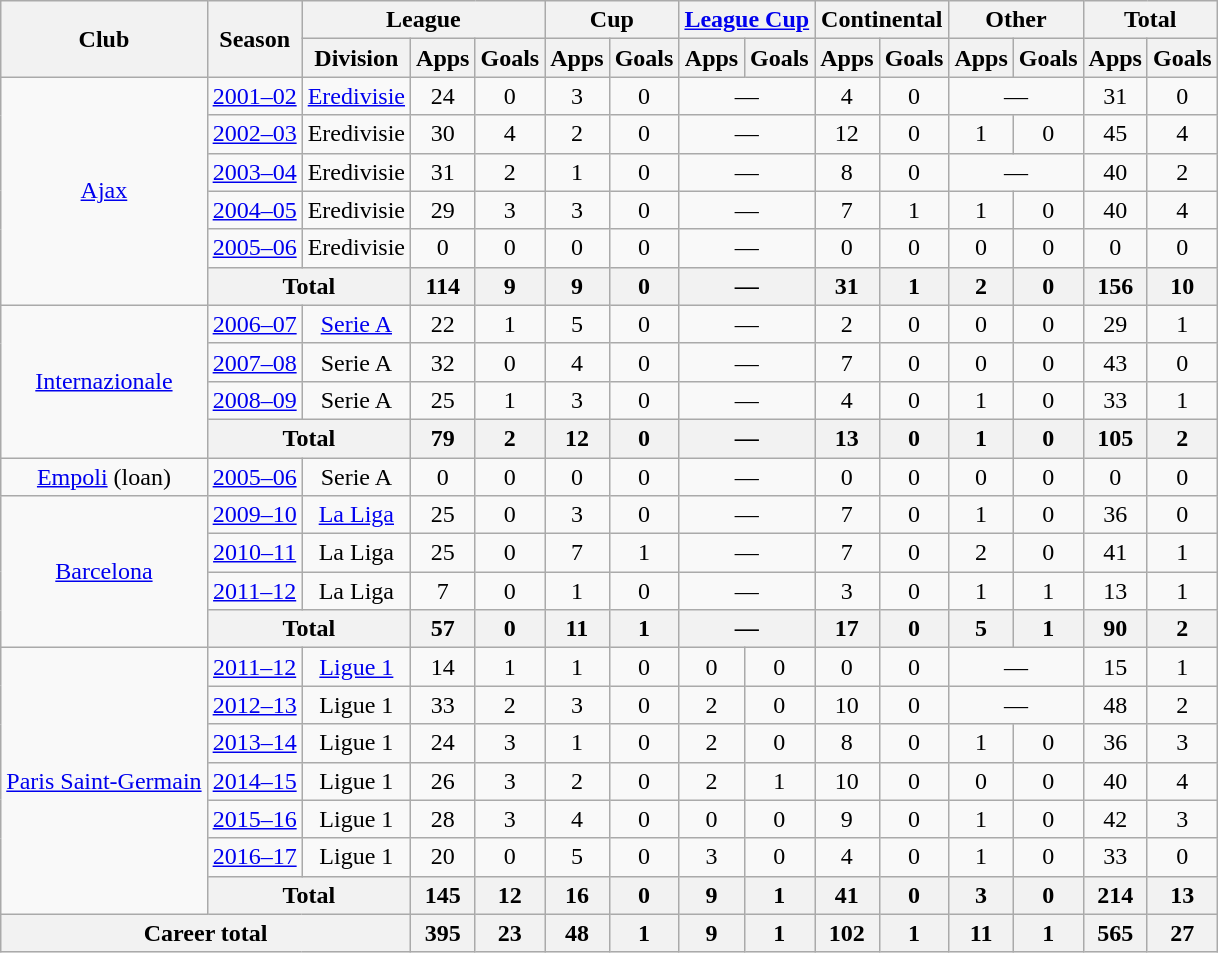<table class="wikitable" style="text-align: center;">
<tr>
<th rowspan="2">Club</th>
<th rowspan="2">Season</th>
<th colspan="3">League</th>
<th colspan="2">Cup</th>
<th colspan="2"><a href='#'>League Cup</a></th>
<th colspan="2">Continental</th>
<th colspan="2">Other</th>
<th colspan="2">Total</th>
</tr>
<tr>
<th>Division</th>
<th>Apps</th>
<th>Goals</th>
<th>Apps</th>
<th>Goals</th>
<th>Apps</th>
<th>Goals</th>
<th>Apps</th>
<th>Goals</th>
<th>Apps</th>
<th>Goals</th>
<th>Apps</th>
<th>Goals</th>
</tr>
<tr>
<td rowspan="6"><a href='#'>Ajax</a></td>
<td><a href='#'>2001–02</a></td>
<td><a href='#'>Eredivisie</a></td>
<td>24</td>
<td>0</td>
<td>3</td>
<td>0</td>
<td colspan="2">—</td>
<td>4</td>
<td>0</td>
<td colspan="2">—</td>
<td>31</td>
<td>0</td>
</tr>
<tr>
<td><a href='#'>2002–03</a></td>
<td>Eredivisie</td>
<td>30</td>
<td>4</td>
<td>2</td>
<td>0</td>
<td colspan="2">—</td>
<td>12</td>
<td>0</td>
<td>1</td>
<td>0</td>
<td>45</td>
<td>4</td>
</tr>
<tr>
<td><a href='#'>2003–04</a></td>
<td>Eredivisie</td>
<td>31</td>
<td>2</td>
<td>1</td>
<td>0</td>
<td colspan="2">—</td>
<td>8</td>
<td>0</td>
<td colspan="2">—</td>
<td>40</td>
<td>2</td>
</tr>
<tr>
<td><a href='#'>2004–05</a></td>
<td>Eredivisie</td>
<td>29</td>
<td>3</td>
<td>3</td>
<td>0</td>
<td colspan="2">—</td>
<td>7</td>
<td>1</td>
<td>1</td>
<td>0</td>
<td>40</td>
<td>4</td>
</tr>
<tr>
<td><a href='#'>2005–06</a></td>
<td>Eredivisie</td>
<td>0</td>
<td>0</td>
<td>0</td>
<td>0</td>
<td colspan="2">—</td>
<td>0</td>
<td>0</td>
<td>0</td>
<td>0</td>
<td>0</td>
<td>0</td>
</tr>
<tr>
<th colspan="2">Total</th>
<th>114</th>
<th>9</th>
<th>9</th>
<th>0</th>
<th colspan="2">—</th>
<th>31</th>
<th>1</th>
<th>2</th>
<th>0</th>
<th>156</th>
<th>10</th>
</tr>
<tr>
<td rowspan="4"><a href='#'>Internazionale</a></td>
<td><a href='#'>2006–07</a></td>
<td><a href='#'>Serie A</a></td>
<td>22</td>
<td>1</td>
<td>5</td>
<td>0</td>
<td colspan="2">—</td>
<td>2</td>
<td>0</td>
<td>0</td>
<td>0</td>
<td>29</td>
<td>1</td>
</tr>
<tr>
<td><a href='#'>2007–08</a></td>
<td>Serie A</td>
<td>32</td>
<td>0</td>
<td>4</td>
<td>0</td>
<td colspan="2">—</td>
<td>7</td>
<td>0</td>
<td>0</td>
<td>0</td>
<td>43</td>
<td>0</td>
</tr>
<tr>
<td><a href='#'>2008–09</a></td>
<td>Serie A</td>
<td>25</td>
<td>1</td>
<td>3</td>
<td>0</td>
<td colspan="2">—</td>
<td>4</td>
<td>0</td>
<td>1</td>
<td>0</td>
<td>33</td>
<td>1</td>
</tr>
<tr>
<th colspan="2">Total</th>
<th>79</th>
<th>2</th>
<th>12</th>
<th>0</th>
<th colspan="2">—</th>
<th>13</th>
<th>0</th>
<th>1</th>
<th>0</th>
<th>105</th>
<th>2</th>
</tr>
<tr>
<td><a href='#'>Empoli</a> (loan)</td>
<td><a href='#'>2005–06</a></td>
<td>Serie A</td>
<td>0</td>
<td>0</td>
<td>0</td>
<td>0</td>
<td colspan="2">—</td>
<td>0</td>
<td>0</td>
<td>0</td>
<td>0</td>
<td>0</td>
<td>0</td>
</tr>
<tr>
<td rowspan="4"><a href='#'>Barcelona</a></td>
<td><a href='#'>2009–10</a></td>
<td><a href='#'>La Liga</a></td>
<td>25</td>
<td>0</td>
<td>3</td>
<td>0</td>
<td colspan="2">—</td>
<td>7</td>
<td>0</td>
<td>1</td>
<td>0</td>
<td>36</td>
<td>0</td>
</tr>
<tr>
<td><a href='#'>2010–11</a></td>
<td>La Liga</td>
<td>25</td>
<td>0</td>
<td>7</td>
<td>1</td>
<td colspan="2">—</td>
<td>7</td>
<td>0</td>
<td>2</td>
<td>0</td>
<td>41</td>
<td>1</td>
</tr>
<tr>
<td><a href='#'>2011–12</a></td>
<td>La Liga</td>
<td>7</td>
<td>0</td>
<td>1</td>
<td>0</td>
<td colspan="2">—</td>
<td>3</td>
<td>0</td>
<td>1</td>
<td>1</td>
<td>13</td>
<td>1</td>
</tr>
<tr>
<th colspan="2">Total</th>
<th>57</th>
<th>0</th>
<th>11</th>
<th>1</th>
<th colspan="2">—</th>
<th>17</th>
<th>0</th>
<th>5</th>
<th>1</th>
<th>90</th>
<th>2</th>
</tr>
<tr>
<td rowspan="7"><a href='#'>Paris Saint-Germain</a></td>
<td><a href='#'>2011–12</a></td>
<td><a href='#'>Ligue 1</a></td>
<td>14</td>
<td>1</td>
<td>1</td>
<td>0</td>
<td>0</td>
<td>0</td>
<td>0</td>
<td>0</td>
<td colspan="2">—</td>
<td>15</td>
<td>1</td>
</tr>
<tr>
<td><a href='#'>2012–13</a></td>
<td>Ligue 1</td>
<td>33</td>
<td>2</td>
<td>3</td>
<td>0</td>
<td>2</td>
<td>0</td>
<td>10</td>
<td>0</td>
<td colspan="2">—</td>
<td>48</td>
<td>2</td>
</tr>
<tr>
<td><a href='#'>2013–14</a></td>
<td>Ligue 1</td>
<td>24</td>
<td>3</td>
<td>1</td>
<td>0</td>
<td>2</td>
<td>0</td>
<td>8</td>
<td>0</td>
<td>1</td>
<td>0</td>
<td>36</td>
<td>3</td>
</tr>
<tr>
<td><a href='#'>2014–15</a></td>
<td>Ligue 1</td>
<td>26</td>
<td>3</td>
<td>2</td>
<td>0</td>
<td>2</td>
<td>1</td>
<td>10</td>
<td>0</td>
<td>0</td>
<td>0</td>
<td>40</td>
<td>4</td>
</tr>
<tr>
<td><a href='#'>2015–16</a></td>
<td>Ligue 1</td>
<td>28</td>
<td>3</td>
<td>4</td>
<td>0</td>
<td>0</td>
<td>0</td>
<td>9</td>
<td>0</td>
<td>1</td>
<td>0</td>
<td>42</td>
<td>3</td>
</tr>
<tr>
<td><a href='#'>2016–17</a></td>
<td>Ligue 1</td>
<td>20</td>
<td>0</td>
<td>5</td>
<td>0</td>
<td>3</td>
<td>0</td>
<td>4</td>
<td>0</td>
<td>1</td>
<td>0</td>
<td>33</td>
<td>0</td>
</tr>
<tr>
<th colspan="2">Total</th>
<th>145</th>
<th>12</th>
<th>16</th>
<th>0</th>
<th>9</th>
<th>1</th>
<th>41</th>
<th>0</th>
<th>3</th>
<th>0</th>
<th>214</th>
<th>13</th>
</tr>
<tr>
<th colspan="3">Career total</th>
<th>395</th>
<th>23</th>
<th>48</th>
<th>1</th>
<th>9</th>
<th>1</th>
<th>102</th>
<th>1</th>
<th>11</th>
<th>1</th>
<th>565</th>
<th>27</th>
</tr>
</table>
